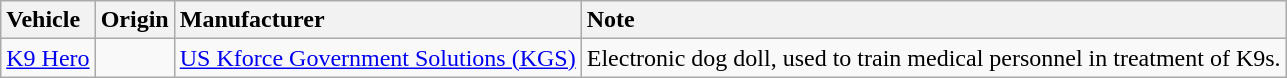<table class="wikitable">
<tr>
<th style="text-align:left;">Vehicle</th>
<th style="text-align:left;">Origin</th>
<th style="text-align:left;">Manufacturer</th>
<th style="text-align:left;">Note</th>
</tr>
<tr>
<td><a href='#'>K9 Hero</a></td>
<td style="text-align:left;"></td>
<td><a href='#'>US Kforce Government Solutions (KGS)</a></td>
<td>Electronic dog doll, used to train medical personnel in treatment of K9s.</td>
</tr>
</table>
